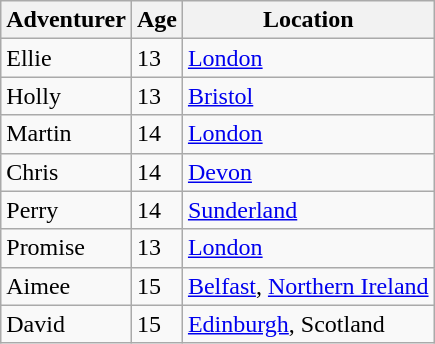<table class="wikitable">
<tr>
<th>Adventurer</th>
<th>Age</th>
<th>Location</th>
</tr>
<tr>
<td>Ellie</td>
<td>13</td>
<td><a href='#'>London</a></td>
</tr>
<tr>
<td>Holly</td>
<td>13</td>
<td><a href='#'>Bristol</a></td>
</tr>
<tr>
<td>Martin</td>
<td>14</td>
<td><a href='#'>London</a></td>
</tr>
<tr>
<td>Chris</td>
<td>14</td>
<td><a href='#'>Devon</a></td>
</tr>
<tr>
<td>Perry</td>
<td>14</td>
<td><a href='#'>Sunderland</a></td>
</tr>
<tr>
<td>Promise</td>
<td>13</td>
<td><a href='#'>London</a></td>
</tr>
<tr>
<td>Aimee</td>
<td>15</td>
<td><a href='#'>Belfast</a>, <a href='#'>Northern Ireland</a></td>
</tr>
<tr>
<td>David</td>
<td>15</td>
<td><a href='#'>Edinburgh</a>, Scotland</td>
</tr>
</table>
